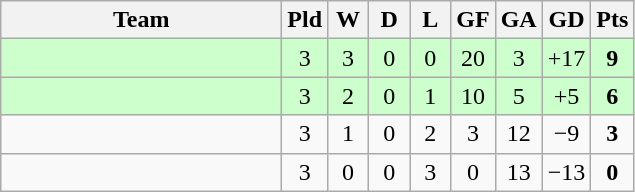<table class="wikitable" style="text-align:center;">
<tr>
<th width=180>Team</th>
<th width=20>Pld</th>
<th width=20>W</th>
<th width=20>D</th>
<th width=20>L</th>
<th width=20>GF</th>
<th width=20>GA</th>
<th width=20>GD</th>
<th width=20>Pts</th>
</tr>
<tr bgcolor=ccffcc>
<td align="left"></td>
<td>3</td>
<td>3</td>
<td>0</td>
<td>0</td>
<td>20</td>
<td>3</td>
<td>+17</td>
<td><strong>9</strong></td>
</tr>
<tr bgcolor=ccffcc>
<td align="left"></td>
<td>3</td>
<td>2</td>
<td>0</td>
<td>1</td>
<td>10</td>
<td>5</td>
<td>+5</td>
<td><strong>6</strong></td>
</tr>
<tr>
<td align="left"></td>
<td>3</td>
<td>1</td>
<td>0</td>
<td>2</td>
<td>3</td>
<td>12</td>
<td>−9</td>
<td><strong>3</strong></td>
</tr>
<tr>
<td align="left"><em></em></td>
<td>3</td>
<td>0</td>
<td>0</td>
<td>3</td>
<td>0</td>
<td>13</td>
<td>−13</td>
<td><strong>0</strong></td>
</tr>
</table>
